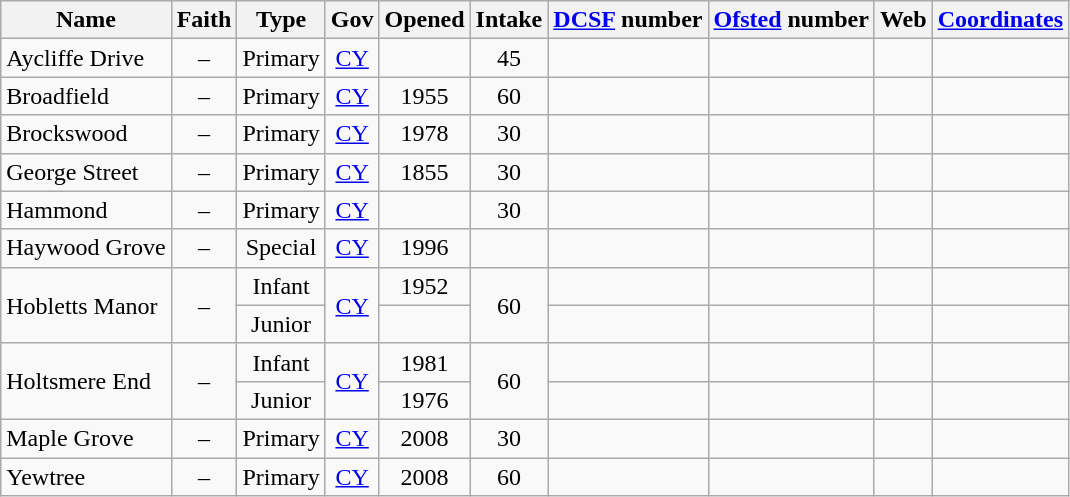<table class="wikitable" style="text-align:center">
<tr>
<th>Name</th>
<th>Faith</th>
<th>Type</th>
<th>Gov</th>
<th>Opened</th>
<th>Intake</th>
<th><a href='#'>DCSF</a> number</th>
<th><a href='#'>Ofsted</a> number</th>
<th>Web</th>
<th><a href='#'>Coordinates</a></th>
</tr>
<tr>
<td align="left">Aycliffe Drive</td>
<td>–</td>
<td>Primary</td>
<td><a href='#'>CY</a></td>
<td></td>
<td>45</td>
<td></td>
<td></td>
<td></td>
<td></td>
</tr>
<tr>
<td align="left">Broadfield</td>
<td>–</td>
<td>Primary</td>
<td><a href='#'>CY</a></td>
<td>1955</td>
<td>60</td>
<td></td>
<td></td>
<td></td>
<td></td>
</tr>
<tr>
<td align="left">Brockswood</td>
<td>–</td>
<td>Primary</td>
<td><a href='#'>CY</a></td>
<td>1978</td>
<td>30</td>
<td></td>
<td></td>
<td></td>
<td></td>
</tr>
<tr>
<td align="left">George Street</td>
<td>–</td>
<td>Primary</td>
<td><a href='#'>CY</a></td>
<td>1855</td>
<td>30</td>
<td></td>
<td></td>
<td></td>
<td></td>
</tr>
<tr>
<td align="left">Hammond</td>
<td>–</td>
<td>Primary</td>
<td><a href='#'>CY</a></td>
<td></td>
<td>30</td>
<td></td>
<td></td>
<td></td>
<td></td>
</tr>
<tr>
<td align="left">Haywood Grove</td>
<td>–</td>
<td>Special</td>
<td><a href='#'>CY</a></td>
<td>1996</td>
<td></td>
<td></td>
<td></td>
<td></td>
<td></td>
</tr>
<tr>
<td rowspan="2" align="left">Hobletts Manor</td>
<td rowspan="2">–</td>
<td>Infant</td>
<td rowspan="2"><a href='#'>CY</a></td>
<td>1952</td>
<td rowspan="2">60</td>
<td></td>
<td></td>
<td></td>
<td></td>
</tr>
<tr>
<td>Junior</td>
<td></td>
<td></td>
<td></td>
<td></td>
<td></td>
</tr>
<tr>
<td rowspan="2" align="left">Holtsmere End</td>
<td rowspan="2">–</td>
<td>Infant</td>
<td rowspan="2"><a href='#'>CY</a></td>
<td>1981</td>
<td rowspan="2">60</td>
<td></td>
<td></td>
<td></td>
<td></td>
</tr>
<tr>
<td>Junior</td>
<td>1976</td>
<td></td>
<td></td>
<td></td>
<td></td>
</tr>
<tr>
<td align="left">Maple Grove</td>
<td>–</td>
<td>Primary</td>
<td><a href='#'>CY</a></td>
<td>2008</td>
<td>30</td>
<td></td>
<td></td>
<td></td>
<td></td>
</tr>
<tr>
<td align="left">Yewtree</td>
<td>–</td>
<td>Primary</td>
<td><a href='#'>CY</a></td>
<td>2008</td>
<td>60</td>
<td></td>
<td></td>
<td></td>
<td></td>
</tr>
</table>
